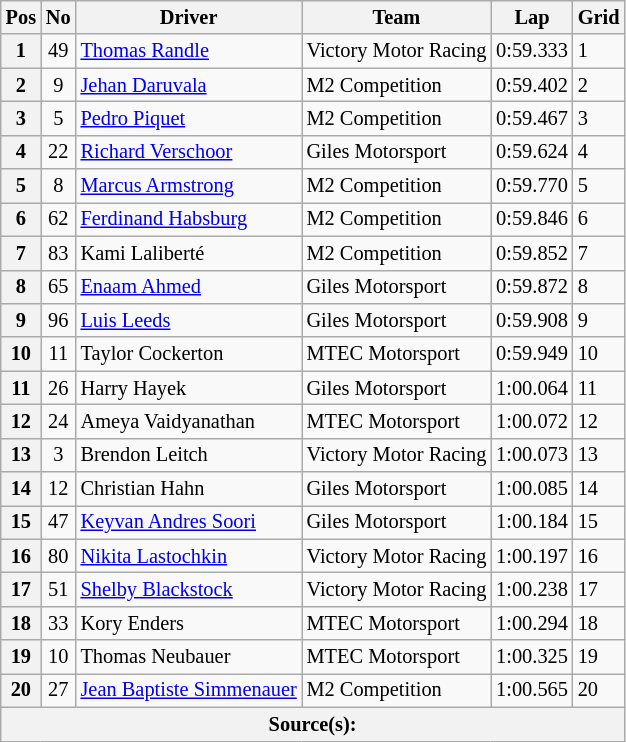<table class="wikitable" style="font-size: 85%">
<tr>
<th>Pos</th>
<th>No</th>
<th>Driver</th>
<th>Team</th>
<th>Lap</th>
<th>Grid</th>
</tr>
<tr>
<th>1</th>
<td style="text-align:center;">49</td>
<td> <a href='#'>Thomas Randle</a></td>
<td>Victory Motor Racing</td>
<td>0:59.333</td>
<td>1</td>
</tr>
<tr>
<th>2</th>
<td style="text-align:center;">9</td>
<td> <a href='#'>Jehan Daruvala</a></td>
<td>M2 Competition</td>
<td>0:59.402</td>
<td>2</td>
</tr>
<tr>
<th>3</th>
<td style="text-align:center;">5</td>
<td> <a href='#'>Pedro Piquet</a></td>
<td>M2 Competition</td>
<td>0:59.467</td>
<td>3</td>
</tr>
<tr>
<th>4</th>
<td style="text-align:center;">22</td>
<td> <a href='#'>Richard Verschoor</a></td>
<td>Giles Motorsport</td>
<td>0:59.624</td>
<td>4</td>
</tr>
<tr>
<th>5</th>
<td style="text-align:center;">8</td>
<td> <a href='#'>Marcus Armstrong</a></td>
<td>M2 Competition</td>
<td>0:59.770</td>
<td>5</td>
</tr>
<tr>
<th>6</th>
<td style="text-align:center;">62</td>
<td> <a href='#'>Ferdinand Habsburg</a></td>
<td>M2 Competition</td>
<td>0:59.846</td>
<td>6</td>
</tr>
<tr>
<th>7</th>
<td style="text-align:center;">83</td>
<td> Kami Laliberté</td>
<td>M2 Competition</td>
<td>0:59.852</td>
<td>7</td>
</tr>
<tr>
<th>8</th>
<td style="text-align:center;">65</td>
<td> <a href='#'>Enaam Ahmed</a></td>
<td>Giles Motorsport</td>
<td>0:59.872</td>
<td>8</td>
</tr>
<tr>
<th>9</th>
<td style="text-align:center;">96</td>
<td> <a href='#'>Luis Leeds</a></td>
<td>Giles Motorsport</td>
<td>0:59.908</td>
<td>9</td>
</tr>
<tr>
<th>10</th>
<td style="text-align:center;">11</td>
<td> Taylor Cockerton</td>
<td>MTEC Motorsport</td>
<td>0:59.949</td>
<td>10</td>
</tr>
<tr>
<th>11</th>
<td style="text-align:center;">26</td>
<td> Harry Hayek</td>
<td>Giles Motorsport</td>
<td>1:00.064</td>
<td>11</td>
</tr>
<tr>
<th>12</th>
<td style="text-align:center;">24</td>
<td> Ameya Vaidyanathan</td>
<td>MTEC Motorsport</td>
<td>1:00.072</td>
<td>12</td>
</tr>
<tr>
<th>13</th>
<td style="text-align:center;">3</td>
<td> Brendon Leitch</td>
<td>Victory Motor Racing</td>
<td>1:00.073</td>
<td>13</td>
</tr>
<tr>
<th>14</th>
<td style="text-align:center;">12</td>
<td> Christian Hahn</td>
<td>Giles Motorsport</td>
<td>1:00.085</td>
<td>14</td>
</tr>
<tr>
<th>15</th>
<td style="text-align:center;">47</td>
<td> <a href='#'>Keyvan Andres Soori</a></td>
<td>Giles Motorsport</td>
<td>1:00.184</td>
<td>15</td>
</tr>
<tr>
<th>16</th>
<td style="text-align:center;">80</td>
<td> <a href='#'>Nikita Lastochkin</a></td>
<td>Victory Motor Racing</td>
<td>1:00.197</td>
<td>16</td>
</tr>
<tr>
<th>17</th>
<td style="text-align:center;">51</td>
<td> <a href='#'>Shelby Blackstock</a></td>
<td>Victory Motor Racing</td>
<td>1:00.238</td>
<td>17</td>
</tr>
<tr>
<th>18</th>
<td style="text-align:center;">33</td>
<td> Kory Enders</td>
<td>MTEC Motorsport</td>
<td>1:00.294</td>
<td>18</td>
</tr>
<tr>
<th>19</th>
<td style="text-align:center;">10</td>
<td> Thomas Neubauer</td>
<td>MTEC Motorsport</td>
<td>1:00.325</td>
<td>19</td>
</tr>
<tr>
<th>20</th>
<td style="text-align:center;">27</td>
<td> <a href='#'>Jean Baptiste Simmenauer</a></td>
<td>M2 Competition</td>
<td>1:00.565</td>
<td>20</td>
</tr>
<tr>
<th colspan="6">Source(s): </th>
</tr>
</table>
